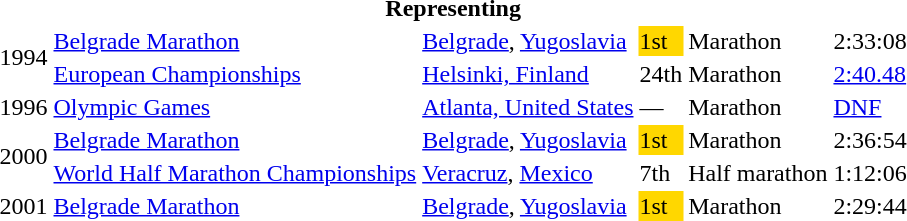<table>
<tr>
<th colspan="6">Representing </th>
</tr>
<tr>
<td rowspan=2>1994</td>
<td><a href='#'>Belgrade Marathon</a></td>
<td><a href='#'>Belgrade</a>, <a href='#'>Yugoslavia</a></td>
<td bgcolor="gold">1st</td>
<td>Marathon</td>
<td>2:33:08</td>
</tr>
<tr>
<td><a href='#'>European Championships</a></td>
<td><a href='#'>Helsinki, Finland</a></td>
<td>24th</td>
<td>Marathon</td>
<td><a href='#'>2:40.48</a></td>
</tr>
<tr>
<td>1996</td>
<td><a href='#'>Olympic Games</a></td>
<td><a href='#'>Atlanta, United States</a></td>
<td>—</td>
<td>Marathon</td>
<td><a href='#'>DNF</a></td>
</tr>
<tr>
<td rowspan=2>2000</td>
<td><a href='#'>Belgrade Marathon</a></td>
<td><a href='#'>Belgrade</a>, <a href='#'>Yugoslavia</a></td>
<td bgcolor="gold">1st</td>
<td>Marathon</td>
<td>2:36:54</td>
</tr>
<tr>
<td><a href='#'>World Half Marathon Championships</a></td>
<td><a href='#'>Veracruz</a>, <a href='#'>Mexico</a></td>
<td>7th</td>
<td>Half marathon</td>
<td>1:12:06</td>
</tr>
<tr>
<td>2001</td>
<td><a href='#'>Belgrade Marathon</a></td>
<td><a href='#'>Belgrade</a>, <a href='#'>Yugoslavia</a></td>
<td bgcolor="gold">1st</td>
<td>Marathon</td>
<td>2:29:44</td>
</tr>
</table>
